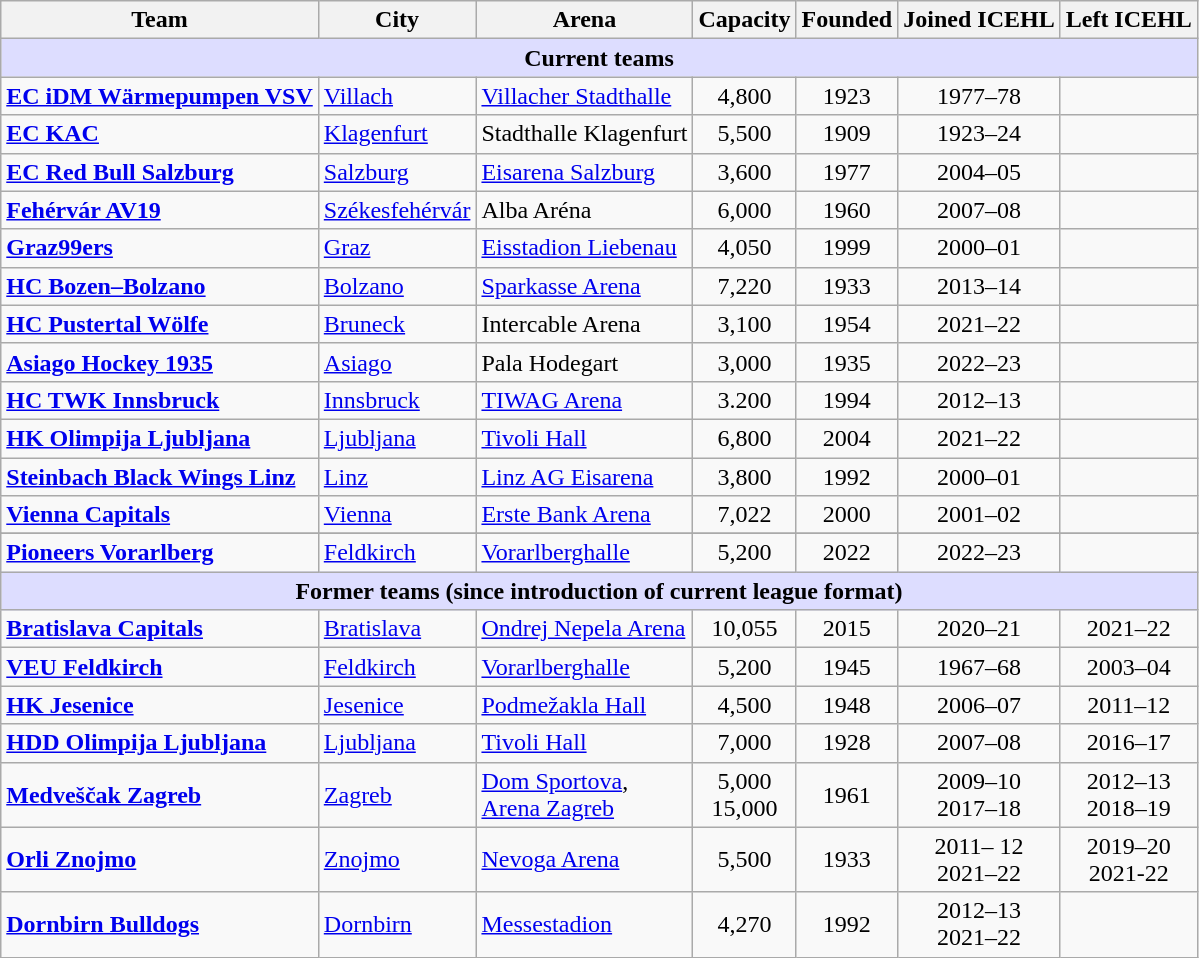<table class="wikitable" style="text-align:left">
<tr>
<th>Team</th>
<th>City</th>
<th>Arena</th>
<th>Capacity</th>
<th>Founded</th>
<th>Joined ICEHL</th>
<th>Left ICEHL</th>
</tr>
<tr>
<th style="background:#ddf;" colspan="7">Current teams</th>
</tr>
<tr>
<td><strong><a href='#'>EC iDM Wärmepumpen VSV</a></strong></td>
<td> <a href='#'>Villach</a></td>
<td><a href='#'>Villacher Stadthalle</a></td>
<td align=center>4,800</td>
<td align=center>1923</td>
<td align=center>1977–78</td>
<td></td>
</tr>
<tr>
<td><strong><a href='#'>EC KAC</a></strong></td>
<td> <a href='#'>Klagenfurt</a></td>
<td>Stadthalle Klagenfurt</td>
<td align=center>5,500</td>
<td align=center>1909</td>
<td align=center>1923–24</td>
<td></td>
</tr>
<tr>
<td><strong><a href='#'>EC Red Bull Salzburg</a></strong></td>
<td> <a href='#'>Salzburg</a></td>
<td><a href='#'>Eisarena Salzburg</a></td>
<td align=center>3,600</td>
<td align=center>1977</td>
<td align=center>2004–05</td>
<td></td>
</tr>
<tr>
<td><strong><a href='#'>Fehérvár AV19</a></strong></td>
<td> <a href='#'>Székesfehérvár</a></td>
<td>Alba Aréna</td>
<td align=center>6,000</td>
<td align=center>1960</td>
<td align=center>2007–08</td>
<td></td>
</tr>
<tr>
<td><strong><a href='#'>Graz99ers</a></strong></td>
<td> <a href='#'>Graz</a></td>
<td><a href='#'>Eisstadion Liebenau</a></td>
<td align=center>4,050</td>
<td align=center>1999</td>
<td align=center>2000–01</td>
<td></td>
</tr>
<tr>
<td><strong><a href='#'>HC Bozen–Bolzano</a></strong></td>
<td> <a href='#'>Bolzano</a></td>
<td><a href='#'>Sparkasse Arena</a></td>
<td align=center>7,220</td>
<td align=center>1933</td>
<td align=center>2013–14</td>
<td></td>
</tr>
<tr>
<td><strong><a href='#'>HC Pustertal Wölfe</a></strong></td>
<td> <a href='#'>Bruneck</a></td>
<td>Intercable Arena</td>
<td align=center>3,100</td>
<td align=center>1954</td>
<td align=center>2021–22</td>
<td></td>
</tr>
<tr>
<td><strong><a href='#'>Asiago Hockey 1935</a></strong></td>
<td>  <a href='#'>Asiago</a></td>
<td>Pala Hodegart</td>
<td align=center>3,000</td>
<td align=center>1935</td>
<td align=center>2022–23</td>
<td></td>
</tr>
<tr>
<td><strong><a href='#'>HC TWK Innsbruck</a></strong></td>
<td> <a href='#'>Innsbruck</a></td>
<td><a href='#'>TIWAG Arena</a></td>
<td align=center>3.200</td>
<td align=center>1994</td>
<td align=center>2012–13</td>
<td></td>
</tr>
<tr>
<td><strong><a href='#'>HK Olimpija Ljubljana</a></strong></td>
<td> <a href='#'>Ljubljana</a></td>
<td><a href='#'>Tivoli Hall</a></td>
<td align=center>6,800</td>
<td align=center>2004</td>
<td align=center>2021–22</td>
<td></td>
</tr>
<tr>
<td><strong><a href='#'>Steinbach Black Wings Linz</a></strong></td>
<td> <a href='#'>Linz</a></td>
<td><a href='#'>Linz AG Eisarena</a></td>
<td align=center>3,800</td>
<td align=center>1992</td>
<td align=center>2000–01</td>
<td></td>
</tr>
<tr>
<td><strong><a href='#'>Vienna Capitals</a></strong></td>
<td> <a href='#'>Vienna</a></td>
<td><a href='#'>Erste Bank Arena</a></td>
<td align=center>7,022</td>
<td align=center>2000</td>
<td align=center>2001–02</td>
<td></td>
</tr>
<tr>
</tr>
<tr>
<td><strong><a href='#'>Pioneers Vorarlberg</a></strong></td>
<td> <a href='#'>Feldkirch</a></td>
<td><a href='#'>Vorarlberghalle</a></td>
<td align="center">5,200</td>
<td align="center">2022</td>
<td align="center">2022–23</td>
<td></td>
</tr>
<tr>
<th style="background:#ddf;" colspan="7">Former teams (since introduction of current league format)</th>
</tr>
<tr>
<td><strong><a href='#'>Bratislava Capitals</a></strong></td>
<td> <a href='#'>Bratislava</a></td>
<td><a href='#'>Ondrej Nepela Arena</a></td>
<td align="center">10,055</td>
<td align="center">2015</td>
<td align="center">2020–21</td>
<td align="center">2021–22</td>
</tr>
<tr>
<td><strong><a href='#'>VEU Feldkirch</a></strong></td>
<td> <a href='#'>Feldkirch</a></td>
<td><a href='#'>Vorarlberghalle</a></td>
<td align=center>5,200</td>
<td align=center>1945</td>
<td align=center>1967–68</td>
<td align=center>2003–04</td>
</tr>
<tr>
<td><strong><a href='#'>HK Jesenice</a></strong></td>
<td> <a href='#'>Jesenice</a></td>
<td><a href='#'>Podmežakla Hall</a></td>
<td align=center>4,500</td>
<td align=center>1948</td>
<td align=center>2006–07</td>
<td align=center>2011–12</td>
</tr>
<tr>
<td><strong><a href='#'>HDD Olimpija Ljubljana</a></strong></td>
<td> <a href='#'>Ljubljana</a></td>
<td><a href='#'>Tivoli Hall</a></td>
<td align=center>7,000</td>
<td align=center>1928</td>
<td align=center>2007–08</td>
<td align=center>2016–17</td>
</tr>
<tr>
<td><strong><a href='#'>Medveščak Zagreb</a></strong></td>
<td> <a href='#'>Zagreb</a></td>
<td><a href='#'>Dom Sportova</a>,<br><a href='#'>Arena Zagreb</a></td>
<td align=center>5,000<br>15,000</td>
<td align=center>1961</td>
<td align=center>2009–10<br>2017–18</td>
<td align=center>2012–13<br>2018–19</td>
</tr>
<tr>
<td><strong><a href='#'>Orli Znojmo</a></strong></td>
<td> <a href='#'>Znojmo</a></td>
<td><a href='#'>Nevoga Arena</a></td>
<td align="center">5,500</td>
<td align="center">1933</td>
<td align="center">2011– 12<br>2021–22</td>
<td align="center">2019–20<br>2021-22</td>
</tr>
<tr>
<td><strong><a href='#'>Dornbirn Bulldogs</a></strong></td>
<td> <a href='#'>Dornbirn</a></td>
<td><a href='#'>Messestadion</a></td>
<td align="center">4,270</td>
<td align="center">1992</td>
<td align="center">2012–13<br>2021–22</td>
</tr>
</table>
